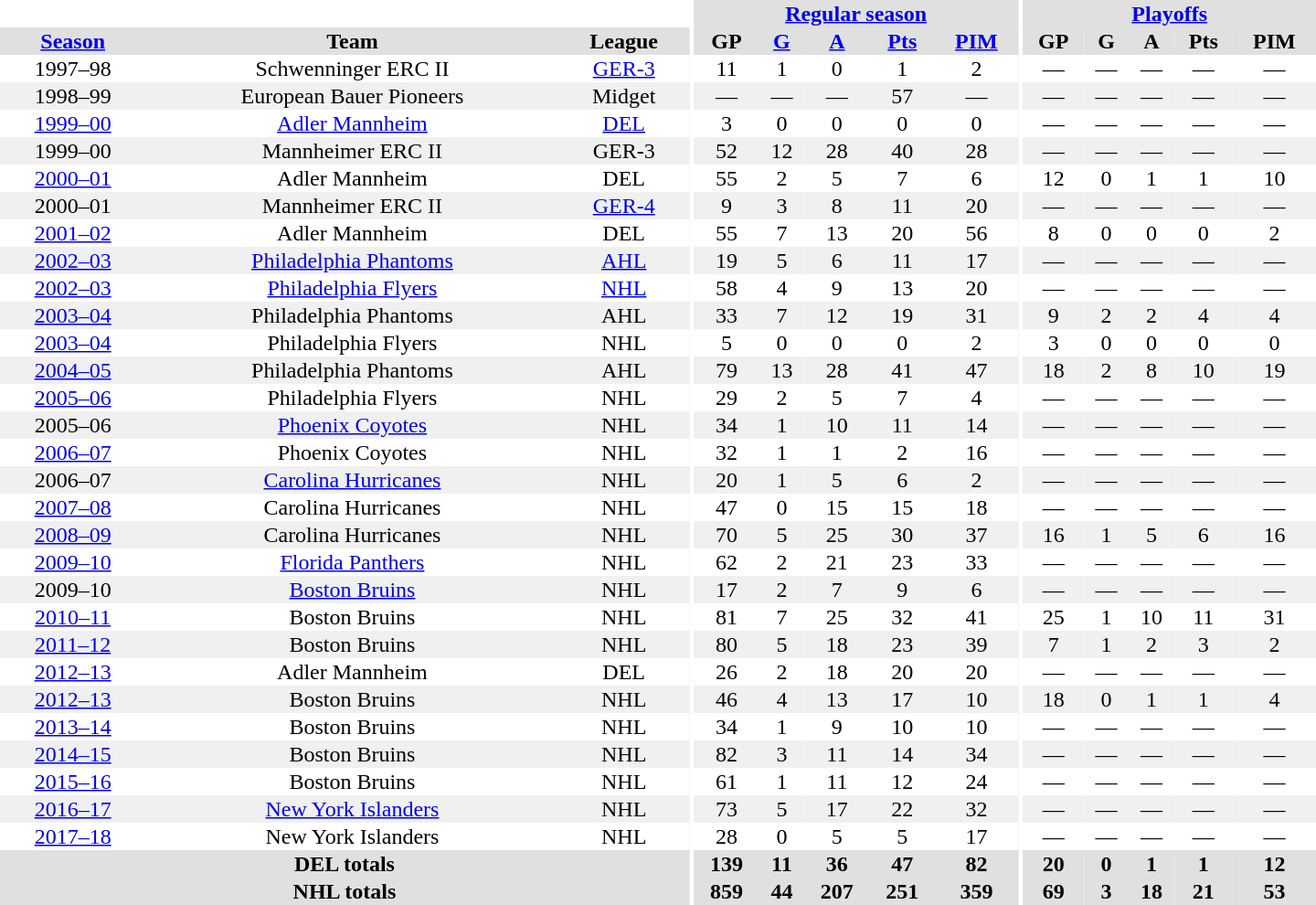<table border="0" cellpadding="1" cellspacing="0" style="text-align:center; width:60em">
<tr bgcolor="#e0e0e0">
<th colspan="3" bgcolor="#ffffff"></th>
<th rowspan="100" bgcolor="#ffffff"></th>
<th colspan="5"><a href='#'>Regular season</a></th>
<th rowspan="100" bgcolor="#ffffff"></th>
<th colspan="5"><a href='#'>Playoffs</a></th>
</tr>
<tr bgcolor="#e0e0e0">
<th><a href='#'>Season</a></th>
<th>Team</th>
<th>League</th>
<th>GP</th>
<th><a href='#'>G</a></th>
<th><a href='#'>A</a></th>
<th><a href='#'>Pts</a></th>
<th><a href='#'>PIM</a></th>
<th>GP</th>
<th>G</th>
<th>A</th>
<th>Pts</th>
<th>PIM</th>
</tr>
<tr>
<td>1997–98</td>
<td>Schwenninger ERC II</td>
<td><a href='#'>GER-3</a></td>
<td>11</td>
<td>1</td>
<td>0</td>
<td>1</td>
<td>2</td>
<td>—</td>
<td>—</td>
<td>—</td>
<td>—</td>
<td>—</td>
</tr>
<tr bgcolor="#f0f0f0">
<td>1998–99</td>
<td>European Bauer Pioneers</td>
<td>Midget</td>
<td>—</td>
<td>—</td>
<td>—</td>
<td>57</td>
<td>—</td>
<td>—</td>
<td>—</td>
<td>—</td>
<td>—</td>
<td>—</td>
</tr>
<tr>
<td><a href='#'>1999–00</a></td>
<td><a href='#'>Adler Mannheim</a></td>
<td><a href='#'>DEL</a></td>
<td>3</td>
<td>0</td>
<td>0</td>
<td>0</td>
<td>0</td>
<td>—</td>
<td>—</td>
<td>—</td>
<td>—</td>
<td>—</td>
</tr>
<tr bgcolor="#f0f0f0">
<td>1999–00</td>
<td>Mannheimer ERC II</td>
<td>GER-3</td>
<td>52</td>
<td>12</td>
<td>28</td>
<td>40</td>
<td>28</td>
<td>—</td>
<td>—</td>
<td>—</td>
<td>—</td>
<td>—</td>
</tr>
<tr>
<td><a href='#'>2000–01</a></td>
<td>Adler Mannheim</td>
<td>DEL</td>
<td>55</td>
<td>2</td>
<td>5</td>
<td>7</td>
<td>6</td>
<td>12</td>
<td>0</td>
<td>1</td>
<td>1</td>
<td>10</td>
</tr>
<tr bgcolor="#f0f0f0">
<td>2000–01</td>
<td>Mannheimer ERC II</td>
<td><a href='#'>GER-4</a></td>
<td>9</td>
<td>3</td>
<td>8</td>
<td>11</td>
<td>20</td>
<td>—</td>
<td>—</td>
<td>—</td>
<td>—</td>
<td>—</td>
</tr>
<tr>
<td><a href='#'>2001–02</a></td>
<td>Adler Mannheim</td>
<td>DEL</td>
<td>55</td>
<td>7</td>
<td>13</td>
<td>20</td>
<td>56</td>
<td>8</td>
<td>0</td>
<td>0</td>
<td>0</td>
<td>2</td>
</tr>
<tr bgcolor="#f0f0f0">
<td><a href='#'>2002–03</a></td>
<td><a href='#'>Philadelphia Phantoms</a></td>
<td><a href='#'>AHL</a></td>
<td>19</td>
<td>5</td>
<td>6</td>
<td>11</td>
<td>17</td>
<td>—</td>
<td>—</td>
<td>—</td>
<td>—</td>
<td>—</td>
</tr>
<tr>
<td><a href='#'>2002–03</a></td>
<td><a href='#'>Philadelphia Flyers</a></td>
<td><a href='#'>NHL</a></td>
<td>58</td>
<td>4</td>
<td>9</td>
<td>13</td>
<td>20</td>
<td>—</td>
<td>—</td>
<td>—</td>
<td>—</td>
<td>—</td>
</tr>
<tr bgcolor="#f0f0f0">
<td><a href='#'>2003–04</a></td>
<td>Philadelphia Phantoms</td>
<td>AHL</td>
<td>33</td>
<td>7</td>
<td>12</td>
<td>19</td>
<td>31</td>
<td>9</td>
<td>2</td>
<td>2</td>
<td>4</td>
<td>4</td>
</tr>
<tr>
<td><a href='#'>2003–04</a></td>
<td>Philadelphia Flyers</td>
<td>NHL</td>
<td>5</td>
<td>0</td>
<td>0</td>
<td>0</td>
<td>2</td>
<td>3</td>
<td>0</td>
<td>0</td>
<td>0</td>
<td>0</td>
</tr>
<tr bgcolor="#f0f0f0">
<td><a href='#'>2004–05</a></td>
<td>Philadelphia Phantoms</td>
<td>AHL</td>
<td>79</td>
<td>13</td>
<td>28</td>
<td>41</td>
<td>47</td>
<td>18</td>
<td>2</td>
<td>8</td>
<td>10</td>
<td>19</td>
</tr>
<tr>
<td><a href='#'>2005–06</a></td>
<td>Philadelphia Flyers</td>
<td>NHL</td>
<td>29</td>
<td>2</td>
<td>5</td>
<td>7</td>
<td>4</td>
<td>—</td>
<td>—</td>
<td>—</td>
<td>—</td>
<td>—</td>
</tr>
<tr bgcolor="#f0f0f0">
<td>2005–06</td>
<td><a href='#'>Phoenix Coyotes</a></td>
<td>NHL</td>
<td>34</td>
<td>1</td>
<td>10</td>
<td>11</td>
<td>14</td>
<td>—</td>
<td>—</td>
<td>—</td>
<td>—</td>
<td>—</td>
</tr>
<tr>
<td><a href='#'>2006–07</a></td>
<td>Phoenix Coyotes</td>
<td>NHL</td>
<td>32</td>
<td>1</td>
<td>1</td>
<td>2</td>
<td>16</td>
<td>—</td>
<td>—</td>
<td>—</td>
<td>—</td>
<td>—</td>
</tr>
<tr bgcolor="#f0f0f0">
<td>2006–07</td>
<td><a href='#'>Carolina Hurricanes</a></td>
<td>NHL</td>
<td>20</td>
<td>1</td>
<td>5</td>
<td>6</td>
<td>2</td>
<td>—</td>
<td>—</td>
<td>—</td>
<td>—</td>
<td>—</td>
</tr>
<tr>
<td><a href='#'>2007–08</a></td>
<td>Carolina Hurricanes</td>
<td>NHL</td>
<td>47</td>
<td>0</td>
<td>15</td>
<td>15</td>
<td>18</td>
<td>—</td>
<td>—</td>
<td>—</td>
<td>—</td>
<td>—</td>
</tr>
<tr bgcolor="#f0f0f0">
<td><a href='#'>2008–09</a></td>
<td>Carolina Hurricanes</td>
<td>NHL</td>
<td>70</td>
<td>5</td>
<td>25</td>
<td>30</td>
<td>37</td>
<td>16</td>
<td>1</td>
<td>5</td>
<td>6</td>
<td>16</td>
</tr>
<tr>
<td><a href='#'>2009–10</a></td>
<td><a href='#'>Florida Panthers</a></td>
<td>NHL</td>
<td>62</td>
<td>2</td>
<td>21</td>
<td>23</td>
<td>33</td>
<td>—</td>
<td>—</td>
<td>—</td>
<td>—</td>
<td>—</td>
</tr>
<tr bgcolor="#f0f0f0">
<td>2009–10</td>
<td><a href='#'>Boston Bruins</a></td>
<td>NHL</td>
<td>17</td>
<td>2</td>
<td>7</td>
<td>9</td>
<td>6</td>
<td>—</td>
<td>—</td>
<td>—</td>
<td>—</td>
<td>—</td>
</tr>
<tr>
<td><a href='#'>2010–11</a></td>
<td>Boston Bruins</td>
<td>NHL</td>
<td>81</td>
<td>7</td>
<td>25</td>
<td>32</td>
<td>41</td>
<td>25</td>
<td>1</td>
<td>10</td>
<td>11</td>
<td>31</td>
</tr>
<tr bgcolor="#f0f0f0">
<td><a href='#'>2011–12</a></td>
<td>Boston Bruins</td>
<td>NHL</td>
<td>80</td>
<td>5</td>
<td>18</td>
<td>23</td>
<td>39</td>
<td>7</td>
<td>1</td>
<td>2</td>
<td>3</td>
<td>2</td>
</tr>
<tr>
<td><a href='#'>2012–13</a></td>
<td>Adler Mannheim</td>
<td>DEL</td>
<td>26</td>
<td>2</td>
<td>18</td>
<td>20</td>
<td>20</td>
<td>—</td>
<td>—</td>
<td>—</td>
<td>—</td>
<td>—</td>
</tr>
<tr bgcolor="#f0f0f0">
<td><a href='#'>2012–13</a></td>
<td>Boston Bruins</td>
<td>NHL</td>
<td>46</td>
<td>4</td>
<td>13</td>
<td>17</td>
<td>10</td>
<td>18</td>
<td>0</td>
<td>1</td>
<td>1</td>
<td>4</td>
</tr>
<tr>
<td><a href='#'>2013–14</a></td>
<td>Boston Bruins</td>
<td>NHL</td>
<td>34</td>
<td>1</td>
<td>9</td>
<td>10</td>
<td>10</td>
<td>—</td>
<td>—</td>
<td>—</td>
<td>—</td>
<td>—</td>
</tr>
<tr bgcolor="#f0f0f0">
<td><a href='#'>2014–15</a></td>
<td>Boston Bruins</td>
<td>NHL</td>
<td>82</td>
<td>3</td>
<td>11</td>
<td>14</td>
<td>34</td>
<td>—</td>
<td>—</td>
<td>—</td>
<td>—</td>
<td>—</td>
</tr>
<tr>
<td><a href='#'>2015–16</a></td>
<td>Boston Bruins</td>
<td>NHL</td>
<td>61</td>
<td>1</td>
<td>11</td>
<td>12</td>
<td>24</td>
<td>—</td>
<td>—</td>
<td>—</td>
<td>—</td>
<td>—</td>
</tr>
<tr bgcolor="#f0f0f0">
<td><a href='#'>2016–17</a></td>
<td><a href='#'>New York Islanders</a></td>
<td>NHL</td>
<td>73</td>
<td>5</td>
<td>17</td>
<td>22</td>
<td>32</td>
<td>—</td>
<td>—</td>
<td>—</td>
<td>—</td>
<td>—</td>
</tr>
<tr>
<td><a href='#'>2017–18</a></td>
<td>New York Islanders</td>
<td>NHL</td>
<td>28</td>
<td>0</td>
<td>5</td>
<td>5</td>
<td>17</td>
<td>—</td>
<td>—</td>
<td>—</td>
<td>—</td>
<td>—</td>
</tr>
<tr bgcolor="#e0e0e0">
<th colspan="3">DEL totals</th>
<th>139</th>
<th>11</th>
<th>36</th>
<th>47</th>
<th>82</th>
<th>20</th>
<th>0</th>
<th>1</th>
<th>1</th>
<th>12</th>
</tr>
<tr bgcolor="#e0e0e0">
<th colspan="3">NHL totals</th>
<th>859</th>
<th>44</th>
<th>207</th>
<th>251</th>
<th>359</th>
<th>69</th>
<th>3</th>
<th>18</th>
<th>21</th>
<th>53</th>
</tr>
</table>
